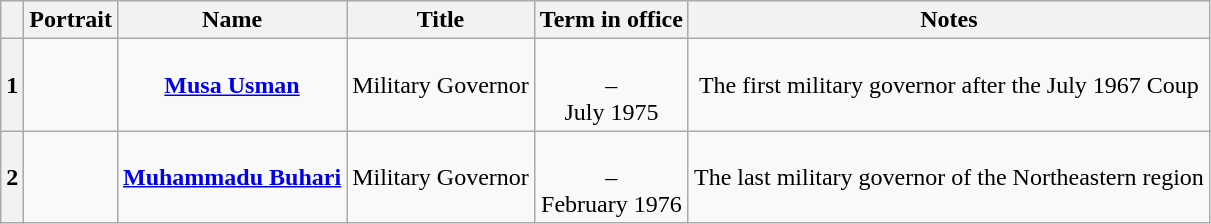<table class="wikitable sortable" style="text-align:center;">
<tr>
<th scope="col" data-sort-type="number"></th>
<th scope="col">Portrait</th>
<th scope="col">Name</th>
<th scope="col">Title</th>
<th scope="col">Term in office</th>
<th scope="col">Notes</th>
</tr>
<tr>
<th scope="row">1</th>
<td data-sort-value="Usman, Musa"></td>
<td><strong><a href='#'>Musa Usman</a></strong><br> </td>
<td>Military Governor</td>
<td><br>–<br>July 1975</td>
<td>The first military governor after the July 1967 Coup</td>
</tr>
<tr>
<th scope="row">2</th>
<td data-sort-value="Buhari, Muhammadu"></td>
<td><strong><a href='#'>Muhammadu Buhari</a></strong><br></td>
<td>Military Governor</td>
<td><br>–<br>February 1976</td>
<td>The last military governor of the Northeastern region</td>
</tr>
</table>
